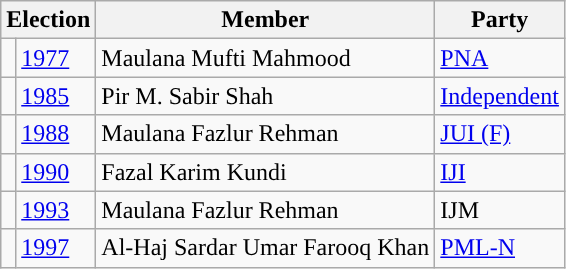<table class="wikitable">
<tr>
<th colspan="2">Election</th>
<th>Member</th>
<th>Party</th>
</tr>
<tr>
<td style="background-color: "></td>
<td><a href='#'>1977</a></td>
<td>Maulana Mufti Mahmood</td>
<td><a href='#'>PNA</a></td>
</tr>
<tr>
<td style="background-color: "></td>
<td><a href='#'>1985</a></td>
<td>Pir M. Sabir Shah</td>
<td><a href='#'>Independent</a></td>
</tr>
<tr>
<td style="background-color: "></td>
<td><a href='#'>1988</a></td>
<td>Maulana Fazlur Rehman</td>
<td><a href='#'>JUI (F)</a></td>
</tr>
<tr>
<td style="background-color: "></td>
<td><a href='#'>1990</a></td>
<td>Fazal Karim Kundi</td>
<td><a href='#'>IJI</a></td>
</tr>
<tr>
<td style="background-color: "></td>
<td><a href='#'>1993</a></td>
<td>Maulana Fazlur Rehman</td>
<td>IJM</td>
</tr>
<tr>
<td style="background-color: "></td>
<td><a href='#'>1997</a></td>
<td>Al-Haj Sardar Umar Farooq Khan</td>
<td><a href='#'>PML-N</a></td>
</tr>
</table>
